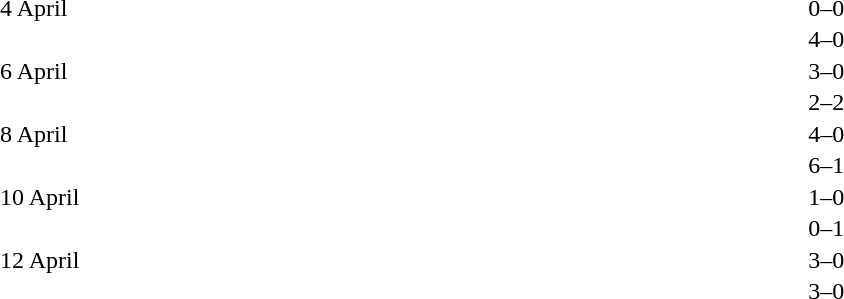<table cellspacing=1 width=70%>
<tr>
<th width=25%></th>
<th width=30%></th>
<th width=15%></th>
<th width=30%></th>
</tr>
<tr>
<td>4 April</td>
<td align=right></td>
<td align=center>0–0</td>
<td></td>
</tr>
<tr>
<td></td>
<td align=right></td>
<td align=center>4–0</td>
<td></td>
</tr>
<tr>
<td>6 April</td>
<td align=right></td>
<td align=center>3–0</td>
<td></td>
</tr>
<tr>
<td></td>
<td align=right></td>
<td align=center>2–2</td>
<td></td>
</tr>
<tr>
<td>8 April</td>
<td align=right></td>
<td align=center>4–0</td>
<td></td>
</tr>
<tr>
<td></td>
<td align=right></td>
<td align=center>6–1</td>
<td></td>
</tr>
<tr>
<td>10 April</td>
<td align=right></td>
<td align=center>1–0</td>
<td></td>
</tr>
<tr>
<td></td>
<td align=right></td>
<td align=center>0–1</td>
<td></td>
</tr>
<tr>
<td>12 April</td>
<td align=right></td>
<td align=center>3–0</td>
<td></td>
</tr>
<tr>
<td></td>
<td align=right></td>
<td align=center>3–0</td>
<td></td>
</tr>
</table>
